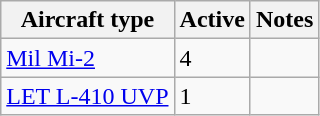<table class="wikitable sortable">
<tr>
<th>Aircraft type</th>
<th>Active</th>
<th>Notes</th>
</tr>
<tr>
<td><a href='#'>Mil Mi-2</a></td>
<td>4</td>
<td></td>
</tr>
<tr>
<td><a href='#'>LET L-410 UVP</a></td>
<td>1</td>
<td></td>
</tr>
</table>
